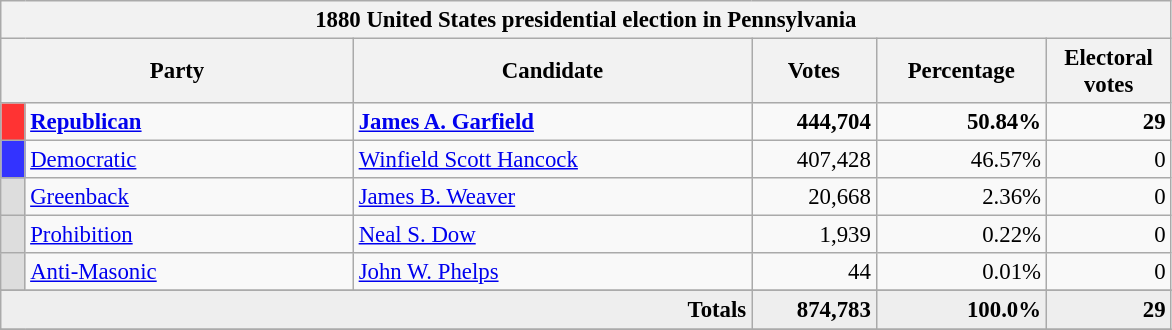<table class="wikitable" style="font-size: 95%;">
<tr>
<th colspan="6">1880 United States presidential election in Pennsylvania</th>
</tr>
<tr>
<th colspan="2" style="width: 15em">Party</th>
<th style="width: 17em">Candidate</th>
<th style="width: 5em">Votes</th>
<th style="width: 7em">Percentage</th>
<th style="width: 5em">Electoral votes</th>
</tr>
<tr>
<th style="background-color:#FF3333; width: 3px"></th>
<td style="width: 130px"><strong><a href='#'>Republican</a></strong></td>
<td><strong><a href='#'>James A. Garfield</a></strong></td>
<td align="right"><strong>444,704</strong></td>
<td align="right"><strong>50.84%</strong></td>
<td align="right"><strong>29</strong></td>
</tr>
<tr>
<th style="background-color:#3333FF; width: 3px"></th>
<td style="width: 130px"><a href='#'>Democratic</a></td>
<td><a href='#'>Winfield Scott Hancock</a></td>
<td align="right">407,428</td>
<td align="right">46.57%</td>
<td align="right">0</td>
</tr>
<tr>
<th style="background-color:#DDDDDD; width: 3px"></th>
<td style="width: 130px"><a href='#'>Greenback</a></td>
<td><a href='#'>James B. Weaver</a></td>
<td align="right">20,668</td>
<td align="right">2.36%</td>
<td align="right">0</td>
</tr>
<tr>
<th style="background-color:#DDDDDD; width: 3px"></th>
<td style="width: 130px"><a href='#'>Prohibition</a></td>
<td><a href='#'>Neal S. Dow</a></td>
<td align="right">1,939</td>
<td align="right">0.22%</td>
<td align="right">0</td>
</tr>
<tr>
<th style="background-color:#DDDDDD; width: 3px"></th>
<td style="width: 130px"><a href='#'>Anti-Masonic</a></td>
<td><a href='#'>John W. Phelps</a></td>
<td align="right">44</td>
<td align="right">0.01%</td>
<td align="right">0</td>
</tr>
<tr>
</tr>
<tr bgcolor="#EEEEEE">
<td colspan="3" align="right"><strong>Totals</strong></td>
<td align="right"><strong>874,783</strong></td>
<td align="right"><strong>100.0%</strong></td>
<td align="right"><strong>29</strong></td>
</tr>
<tr>
</tr>
</table>
